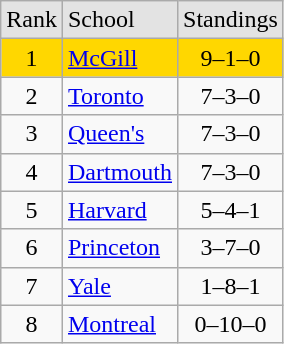<table class="wikitable">
<tr>
<td style="background: #e3e3e3;">Rank</td>
<td style="background: #e3e3e3;">School</td>
<td style="background: #e3e3e3;">Standings</td>
</tr>
<tr bgcolor=gold>
<td align=center>1</td>
<td><a href='#'>McGill</a></td>
<td align=center>9–1–0</td>
</tr>
<tr>
<td align=center>2</td>
<td><a href='#'>Toronto</a></td>
<td align=center>7–3–0</td>
</tr>
<tr>
<td align=center>3</td>
<td><a href='#'>Queen's</a></td>
<td align=center>7–3–0</td>
</tr>
<tr>
<td align=center>4</td>
<td><a href='#'>Dartmouth</a></td>
<td align=center>7–3–0</td>
</tr>
<tr>
<td align=center>5</td>
<td><a href='#'>Harvard</a></td>
<td align=center>5–4–1</td>
</tr>
<tr>
<td align=center>6</td>
<td><a href='#'>Princeton</a></td>
<td align=center>3–7–0</td>
</tr>
<tr>
<td align=center>7</td>
<td><a href='#'>Yale</a></td>
<td align=center>1–8–1</td>
</tr>
<tr>
<td align=center>8</td>
<td><a href='#'>Montreal</a></td>
<td align=center>0–10–0</td>
</tr>
</table>
